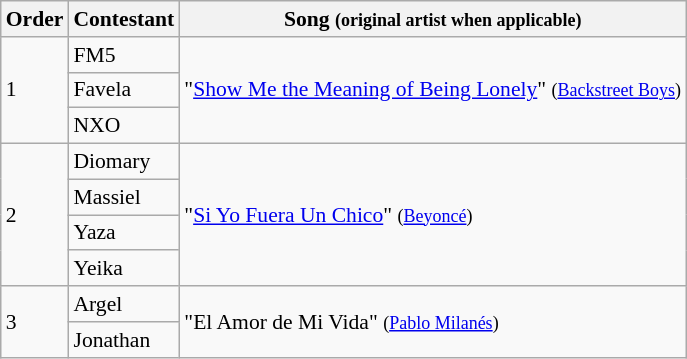<table class="wikitable" style="font-size:90%;">
<tr>
<th>Order</th>
<th>Contestant</th>
<th>Song <small>(original artist when applicable)</small></th>
</tr>
<tr>
<td rowspan="3">1</td>
<td>FM5</td>
<td rowspan="3">"<a href='#'>Show Me the Meaning of Being Lonely</a>" <small>(<a href='#'>Backstreet Boys</a>)</small></td>
</tr>
<tr>
<td>Favela</td>
</tr>
<tr>
<td>NXO</td>
</tr>
<tr>
<td rowspan="4">2</td>
<td>Diomary</td>
<td rowspan="4">"<a href='#'>Si Yo Fuera Un Chico</a>" <small>(<a href='#'>Beyoncé</a>)</small></td>
</tr>
<tr>
<td>Massiel</td>
</tr>
<tr>
<td>Yaza</td>
</tr>
<tr>
<td>Yeika</td>
</tr>
<tr>
<td rowspan="2">3</td>
<td>Argel</td>
<td rowspan="2">"El Amor de Mi Vida" <small>(<a href='#'>Pablo Milanés</a>)</small></td>
</tr>
<tr>
<td>Jonathan</td>
</tr>
</table>
